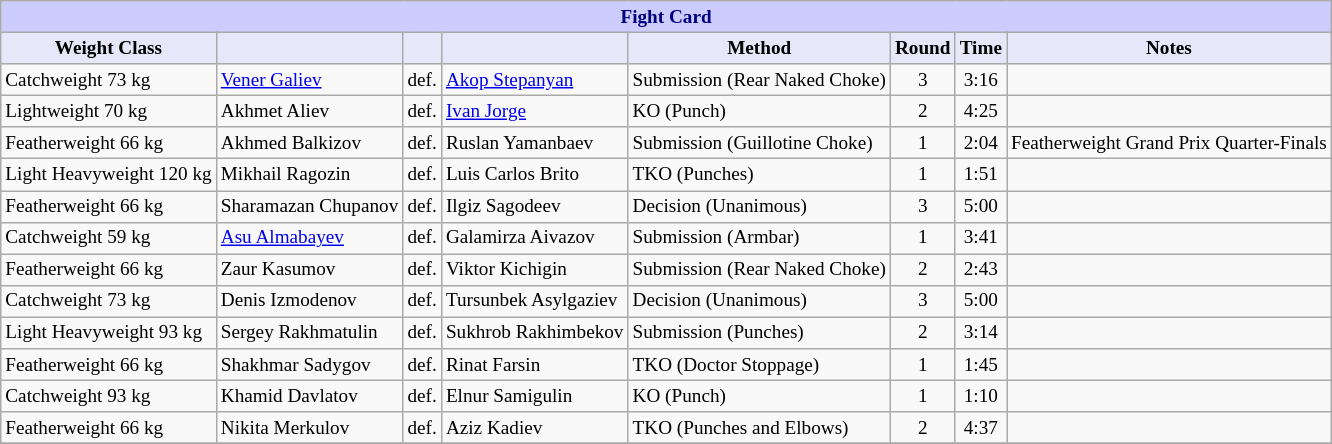<table class="wikitable" style="font-size: 80%;">
<tr>
<th colspan="8" style="background-color: #ccf; color: #000080; text-align: center;"><strong>Fight Card</strong></th>
</tr>
<tr>
<th colspan="1" style="background-color: #E6E8FA; color: #000000; text-align: center;">Weight Class</th>
<th colspan="1" style="background-color: #E6E8FA; color: #000000; text-align: center;"></th>
<th colspan="1" style="background-color: #E6E8FA; color: #000000; text-align: center;"></th>
<th colspan="1" style="background-color: #E6E8FA; color: #000000; text-align: center;"></th>
<th colspan="1" style="background-color: #E6E8FA; color: #000000; text-align: center;">Method</th>
<th colspan="1" style="background-color: #E6E8FA; color: #000000; text-align: center;">Round</th>
<th colspan="1" style="background-color: #E6E8FA; color: #000000; text-align: center;">Time</th>
<th colspan="1" style="background-color: #E6E8FA; color: #000000; text-align: center;">Notes</th>
</tr>
<tr>
<td>Catchweight 73 kg</td>
<td> <a href='#'>Vener Galiev</a></td>
<td>def.</td>
<td> <a href='#'>Akop Stepanyan</a></td>
<td>Submission (Rear Naked Choke)</td>
<td align=center>3</td>
<td align=center>3:16</td>
<td></td>
</tr>
<tr>
<td>Lightweight 70 kg</td>
<td> Akhmet Aliev</td>
<td>def.</td>
<td> <a href='#'>Ivan Jorge</a></td>
<td>KO (Punch)</td>
<td align=center>2</td>
<td align=center>4:25</td>
<td></td>
</tr>
<tr>
<td>Featherweight 66 kg</td>
<td> Akhmed Balkizov</td>
<td>def.</td>
<td> Ruslan Yamanbaev</td>
<td>Submission (Guillotine Choke)</td>
<td align=center>1</td>
<td align=center>2:04</td>
<td>Featherweight Grand Prix Quarter-Finals</td>
</tr>
<tr>
<td>Light Heavyweight 120 kg</td>
<td> Mikhail Ragozin</td>
<td>def.</td>
<td> Luis Carlos Brito</td>
<td>TKO (Punches)</td>
<td align=center>1</td>
<td align=center>1:51</td>
<td></td>
</tr>
<tr>
<td>Featherweight 66 kg</td>
<td> Sharamazan Chupanov</td>
<td>def.</td>
<td> Ilgiz Sagodeev</td>
<td>Decision (Unanimous)</td>
<td align=center>3</td>
<td align=center>5:00</td>
<td></td>
</tr>
<tr>
<td>Catchweight 59 kg</td>
<td> <a href='#'>Asu Almabayev</a></td>
<td>def.</td>
<td> Galamirza Aivazov</td>
<td>Submission (Armbar)</td>
<td align=center>1</td>
<td align=center>3:41</td>
<td></td>
</tr>
<tr>
<td>Featherweight 66 kg</td>
<td> Zaur Kasumov</td>
<td>def.</td>
<td> Viktor Kichigin</td>
<td>Submission (Rear Naked Choke)</td>
<td align=center>2</td>
<td align=center>2:43</td>
<td></td>
</tr>
<tr>
<td>Catchweight 73 kg</td>
<td> Denis Izmodenov</td>
<td>def.</td>
<td> Tursunbek Asylgaziev</td>
<td>Decision (Unanimous)</td>
<td align=center>3</td>
<td align=center>5:00</td>
<td></td>
</tr>
<tr>
<td>Light Heavyweight 93 kg</td>
<td> Sergey Rakhmatulin</td>
<td>def.</td>
<td> Sukhrob Rakhimbekov</td>
<td>Submission (Punches)</td>
<td align=center>2</td>
<td align=center>3:14</td>
<td></td>
</tr>
<tr>
<td>Featherweight 66 kg</td>
<td> Shakhmar Sadygov</td>
<td>def.</td>
<td> Rinat Farsin</td>
<td>TKO (Doctor Stoppage)</td>
<td align=center>1</td>
<td align=center>1:45</td>
<td></td>
</tr>
<tr>
<td>Catchweight 93 kg</td>
<td> Khamid Davlatov</td>
<td>def.</td>
<td> Elnur Samigulin</td>
<td>KO (Punch)</td>
<td align=center>1</td>
<td align=center>1:10</td>
<td></td>
</tr>
<tr>
<td>Featherweight 66 kg</td>
<td> Nikita Merkulov</td>
<td>def.</td>
<td> Aziz Kadiev</td>
<td>TKO (Punches and Elbows)</td>
<td align=center>2</td>
<td align=center>4:37</td>
<td></td>
</tr>
<tr>
</tr>
</table>
